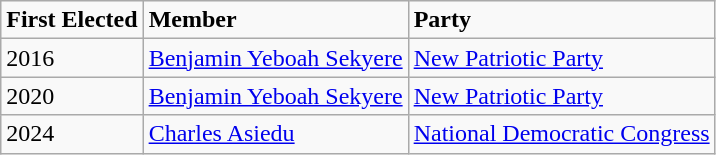<table class="wikitable">
<tr>
<td><strong>First Elected</strong></td>
<td><strong>Member</strong></td>
<td><strong>Party</strong></td>
</tr>
<tr>
<td>2016</td>
<td><a href='#'>Benjamin Yeboah Sekyere</a></td>
<td><a href='#'>New Patriotic Party</a></td>
</tr>
<tr>
<td>2020</td>
<td><a href='#'>Benjamin Yeboah Sekyere</a></td>
<td><a href='#'>New Patriotic Party</a></td>
</tr>
<tr>
<td>2024</td>
<td><a href='#'>Charles Asiedu</a></td>
<td><a href='#'>National Democratic Congress</a></td>
</tr>
</table>
